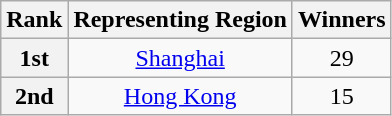<table class="wikitable">
<tr>
<th>Rank</th>
<th>Representing Region</th>
<th>Winners</th>
</tr>
<tr>
<th align="center">1st</th>
<td align="center"><a href='#'>Shanghai</a></td>
<td align="center">29</td>
</tr>
<tr>
<th align="center">2nd</th>
<td align="center"><a href='#'>Hong Kong</a></td>
<td align="center">15</td>
</tr>
</table>
